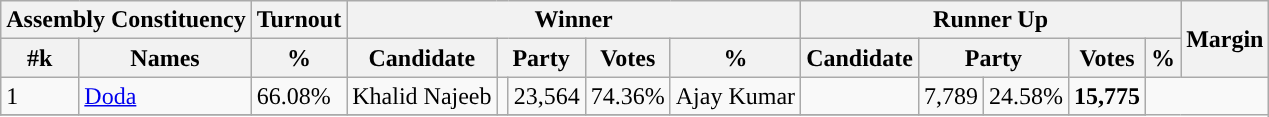<table class="wikitable sortable">
<tr>
<th colspan="2">Assembly Constituency</th>
<th>Turnout</th>
<th colspan="5">Winner</th>
<th colspan="5">Runner Up</th>
<th rowspan="2" data-sort-type=number>Margin</th>
</tr>
<tr>
<th>#k</th>
<th>Names</th>
<th>%</th>
<th>Candidate</th>
<th colspan="2">Party</th>
<th data-sort-type=number>Votes</th>
<th>%</th>
<th>Candidate</th>
<th colspan="2">Party</th>
<th data-sort-type=number>Votes</th>
<th>%</th>
</tr>
<tr>
<td>1</td>
<td><a href='#'>Doda</a></td>
<td>66.08%</td>
<td>Khalid Najeeb</td>
<td></td>
<td>23,564</td>
<td>74.36%</td>
<td>Ajay Kumar</td>
<td></td>
<td>7,789</td>
<td>24.58%</td>
<td style="background:"><span><strong>15,775</strong></span></td>
</tr>
<tr>
</tr>
</table>
